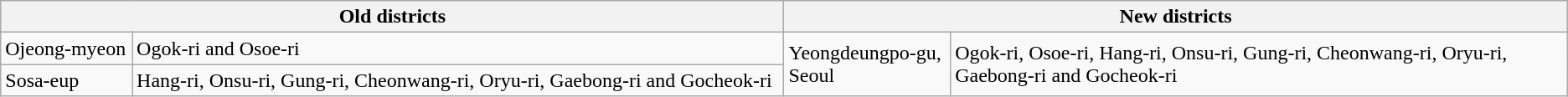<table class="wikitable">
<tr>
<th colspan=2, style="width:50%">Old districts</th>
<th colspan=2, style="width:50%">New districts</th>
</tr>
<tr>
<td>Ojeong-myeon</td>
<td>Ogok-ri and Osoe-ri</td>
<td rowspan=2>Yeongdeungpo-gu, Seoul</td>
<td rowspan=2>Ogok-ri, Osoe-ri, Hang-ri, Onsu-ri, Gung-ri, Cheonwang-ri, Oryu-ri, Gaebong-ri and Gocheok-ri</td>
</tr>
<tr>
<td>Sosa-eup</td>
<td>Hang-ri, Onsu-ri, Gung-ri, Cheonwang-ri, Oryu-ri, Gaebong-ri and Gocheok-ri</td>
</tr>
</table>
